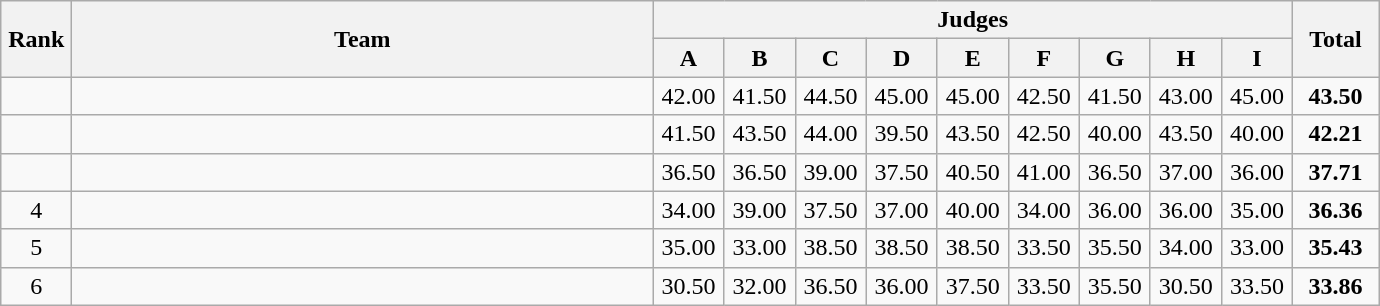<table class=wikitable style="text-align:center">
<tr>
<th rowspan="2" width=40>Rank</th>
<th rowspan="2" width=380>Team</th>
<th colspan="9">Judges</th>
<th rowspan="2" width=50>Total</th>
</tr>
<tr>
<th width=40>A</th>
<th width=40>B</th>
<th width=40>C</th>
<th width=40>D</th>
<th width=40>E</th>
<th width=40>F</th>
<th width=40>G</th>
<th width=40>H</th>
<th width=40>I</th>
</tr>
<tr>
<td></td>
<td align=left></td>
<td>42.00</td>
<td>41.50</td>
<td>44.50</td>
<td>45.00</td>
<td>45.00</td>
<td>42.50</td>
<td>41.50</td>
<td>43.00</td>
<td>45.00</td>
<td><strong>43.50</strong></td>
</tr>
<tr>
<td></td>
<td align=left></td>
<td>41.50</td>
<td>43.50</td>
<td>44.00</td>
<td>39.50</td>
<td>43.50</td>
<td>42.50</td>
<td>40.00</td>
<td>43.50</td>
<td>40.00</td>
<td><strong>42.21</strong></td>
</tr>
<tr>
<td></td>
<td align=left></td>
<td>36.50</td>
<td>36.50</td>
<td>39.00</td>
<td>37.50</td>
<td>40.50</td>
<td>41.00</td>
<td>36.50</td>
<td>37.00</td>
<td>36.00</td>
<td><strong>37.71</strong></td>
</tr>
<tr>
<td>4</td>
<td align=left></td>
<td>34.00</td>
<td>39.00</td>
<td>37.50</td>
<td>37.00</td>
<td>40.00</td>
<td>34.00</td>
<td>36.00</td>
<td>36.00</td>
<td>35.00</td>
<td><strong>36.36</strong></td>
</tr>
<tr>
<td>5</td>
<td align=left></td>
<td>35.00</td>
<td>33.00</td>
<td>38.50</td>
<td>38.50</td>
<td>38.50</td>
<td>33.50</td>
<td>35.50</td>
<td>34.00</td>
<td>33.00</td>
<td><strong>35.43</strong></td>
</tr>
<tr>
<td>6</td>
<td align=left></td>
<td>30.50</td>
<td>32.00</td>
<td>36.50</td>
<td>36.00</td>
<td>37.50</td>
<td>33.50</td>
<td>35.50</td>
<td>30.50</td>
<td>33.50</td>
<td><strong>33.86</strong></td>
</tr>
</table>
